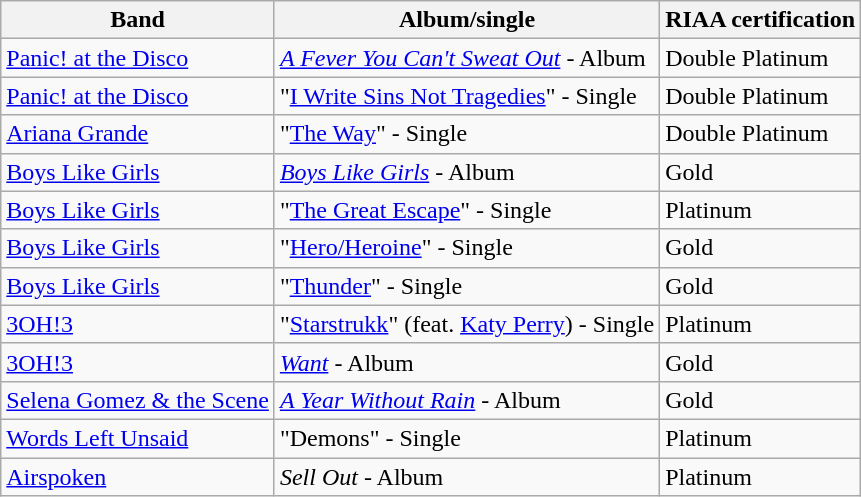<table class="wikitable sortable">
<tr>
<th>Band</th>
<th>Album/single</th>
<th>RIAA certification</th>
</tr>
<tr>
<td><a href='#'>Panic! at the Disco</a></td>
<td><em><a href='#'>A Fever You Can't Sweat Out</a></em> - Album</td>
<td>Double Platinum</td>
</tr>
<tr>
<td><a href='#'>Panic! at the Disco</a></td>
<td>"<a href='#'>I Write Sins Not Tragedies</a>" - Single</td>
<td>Double Platinum</td>
</tr>
<tr>
<td><a href='#'>Ariana Grande</a></td>
<td>"<a href='#'>The Way</a>" - Single</td>
<td>Double Platinum</td>
</tr>
<tr>
<td><a href='#'>Boys Like Girls</a></td>
<td><em><a href='#'>Boys Like Girls</a></em> - Album</td>
<td>Gold</td>
</tr>
<tr>
<td><a href='#'>Boys Like Girls</a></td>
<td>"<a href='#'>The Great Escape</a>" - Single</td>
<td>Platinum</td>
</tr>
<tr>
<td><a href='#'>Boys Like Girls</a></td>
<td>"<a href='#'>Hero/Heroine</a>" - Single</td>
<td>Gold</td>
</tr>
<tr>
<td><a href='#'>Boys Like Girls</a></td>
<td>"<a href='#'>Thunder</a>" - Single</td>
<td>Gold</td>
</tr>
<tr>
<td><a href='#'>3OH!3</a></td>
<td>"<a href='#'>Starstrukk</a>" (feat. <a href='#'>Katy Perry</a>) - Single</td>
<td>Platinum</td>
</tr>
<tr>
<td><a href='#'>3OH!3</a></td>
<td><em><a href='#'>Want</a></em> - Album</td>
<td>Gold</td>
</tr>
<tr>
<td><a href='#'>Selena Gomez & the Scene</a></td>
<td><em><a href='#'>A Year Without Rain</a></em> - Album</td>
<td>Gold</td>
</tr>
<tr>
<td><a href='#'>Words Left Unsaid</a></td>
<td>"Demons"  - Single</td>
<td>Platinum</td>
</tr>
<tr>
<td><a href='#'>Airspoken</a></td>
<td><em>Sell Out</em> - Album</td>
<td>Platinum</td>
</tr>
</table>
